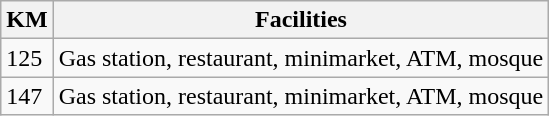<table class="wikitable">
<tr>
<th>KM</th>
<th>Facilities</th>
</tr>
<tr>
<td>125</td>
<td>Gas station, restaurant, minimarket, ATM, mosque</td>
</tr>
<tr>
<td>147</td>
<td>Gas station, restaurant, minimarket, ATM, mosque</td>
</tr>
</table>
